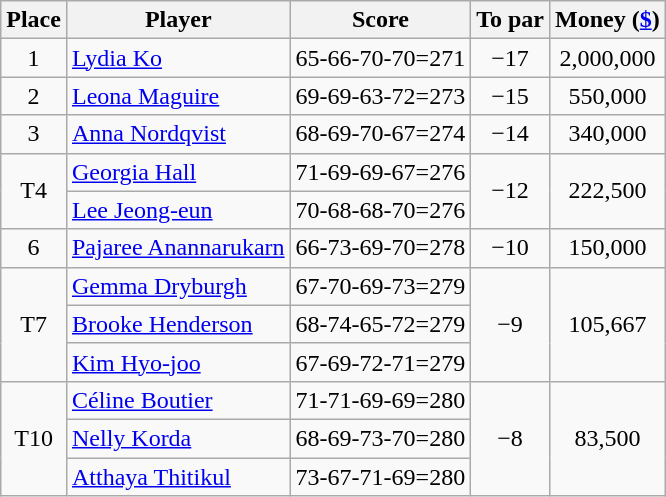<table class="wikitable">
<tr>
<th>Place</th>
<th>Player</th>
<th>Score</th>
<th>To par</th>
<th>Money (<a href='#'>$</a>)</th>
</tr>
<tr>
<td align=center>1</td>
<td> <a href='#'>Lydia Ko</a></td>
<td>65-66-70-70=271</td>
<td align=center>−17</td>
<td align=center>2,000,000</td>
</tr>
<tr>
<td align=center>2</td>
<td> <a href='#'>Leona Maguire</a></td>
<td>69-69-63-72=273</td>
<td align=center>−15</td>
<td align=center>550,000</td>
</tr>
<tr>
<td align=center>3</td>
<td> <a href='#'>Anna Nordqvist</a></td>
<td>68-69-70-67=274</td>
<td align=center>−14</td>
<td align=center>340,000</td>
</tr>
<tr>
<td align=center rowspan=2>T4</td>
<td> <a href='#'>Georgia Hall</a></td>
<td>71-69-69-67=276</td>
<td align=center rowspan=2>−12</td>
<td align=center rowspan=2>222,500</td>
</tr>
<tr>
<td> <a href='#'>Lee Jeong-eun</a></td>
<td>70-68-68-70=276</td>
</tr>
<tr>
<td align=center>6</td>
<td> <a href='#'>Pajaree Anannarukarn</a></td>
<td>66-73-69-70=278</td>
<td align=center>−10</td>
<td align=center>150,000</td>
</tr>
<tr>
<td align=center rowspan=3>T7</td>
<td> <a href='#'>Gemma Dryburgh</a></td>
<td>67-70-69-73=279</td>
<td align=center rowspan=3>−9</td>
<td align=center rowspan=3>105,667</td>
</tr>
<tr>
<td> <a href='#'>Brooke Henderson</a></td>
<td>68-74-65-72=279</td>
</tr>
<tr>
<td> <a href='#'>Kim Hyo-joo</a></td>
<td>67-69-72-71=279</td>
</tr>
<tr>
<td align=center rowspan=3>T10</td>
<td> <a href='#'>Céline Boutier</a></td>
<td>71-71-69-69=280</td>
<td align=center rowspan=3>−8</td>
<td align=center rowspan=3>83,500</td>
</tr>
<tr>
<td> <a href='#'>Nelly Korda</a></td>
<td>68-69-73-70=280</td>
</tr>
<tr>
<td> <a href='#'>Atthaya Thitikul</a></td>
<td>73-67-71-69=280</td>
</tr>
</table>
